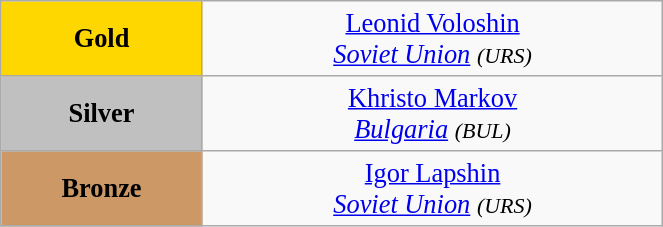<table class="wikitable" style=" text-align:center; font-size:110%;" width="35%">
<tr>
<td bgcolor="gold"><strong>Gold</strong></td>
<td> <a href='#'>Leonid Voloshin</a><br><em><a href='#'>Soviet Union</a> <small>(URS)</small></em></td>
</tr>
<tr>
<td bgcolor="silver"><strong>Silver</strong></td>
<td> <a href='#'>Khristo Markov</a><br><em><a href='#'>Bulgaria</a> <small>(BUL)</small></em></td>
</tr>
<tr>
<td bgcolor="CC9966"><strong>Bronze</strong></td>
<td> <a href='#'>Igor Lapshin</a><br><em><a href='#'>Soviet Union</a> <small>(URS)</small></em></td>
</tr>
</table>
